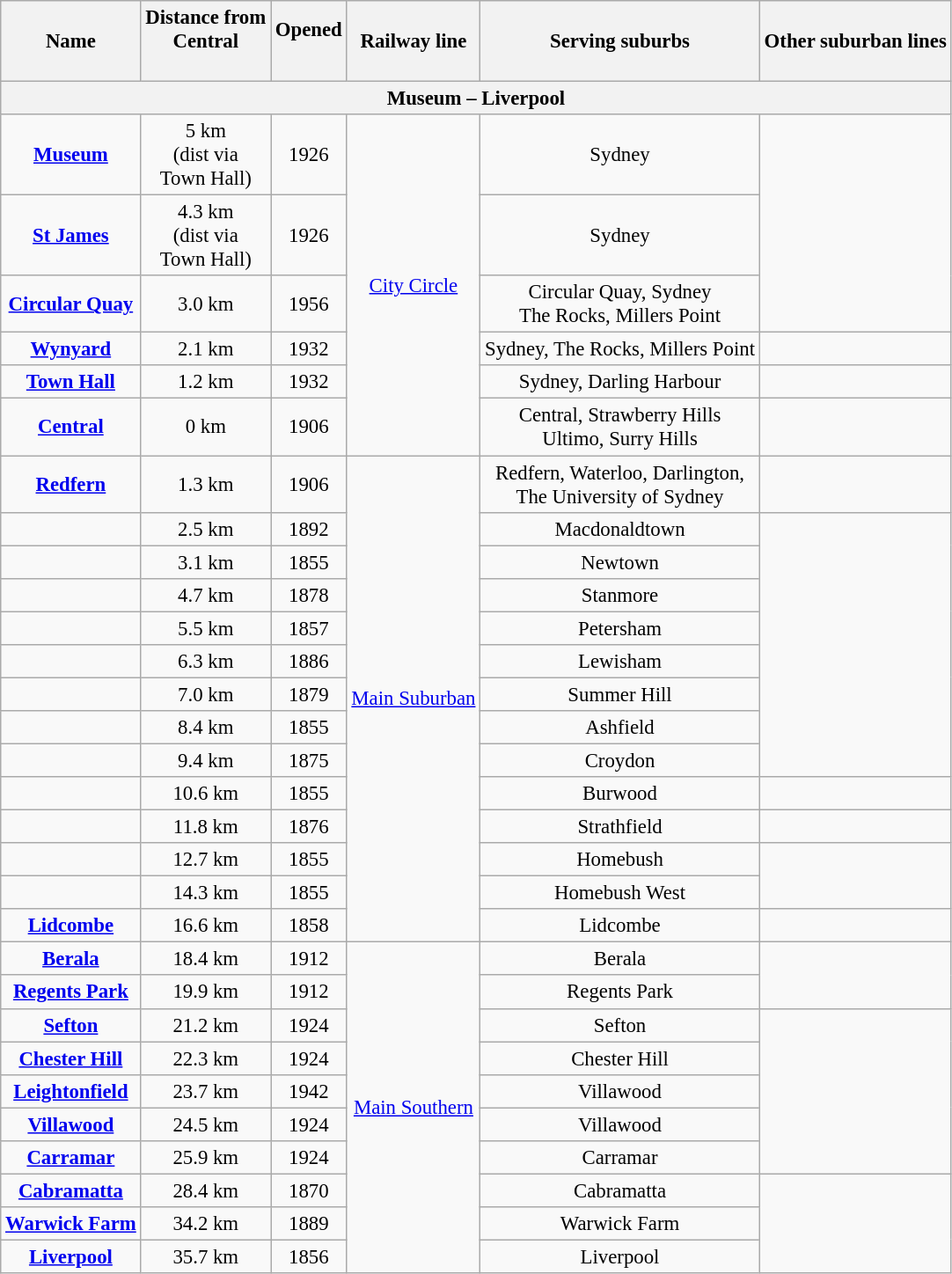<table class="wikitable" style="font-size:95%; text-align:center;">
<tr>
<th>Name</th>
<th>Distance from<br>Central<br><br></th>
<th>Opened<br><br></th>
<th>Railway line</th>
<th>Serving suburbs</th>
<th>Other suburban lines</th>
</tr>
<tr>
<th colspan=7 style=background:#><span>Museum – Liverpool</span></th>
</tr>
<tr>
<td><strong><a href='#'>Museum</a></strong></td>
<td>5 km<br>(dist via<br>Town Hall)</td>
<td>1926</td>
<td rowspan=6><a href='#'>City Circle</a></td>
<td>Sydney</td>
<td rowspan="3"></td>
</tr>
<tr>
<td><strong><a href='#'>St James</a></strong></td>
<td>4.3 km<br>(dist via<br>Town Hall)</td>
<td>1926</td>
<td>Sydney</td>
</tr>
<tr>
<td><strong><a href='#'>Circular Quay</a></strong></td>
<td>3.0 km</td>
<td>1956</td>
<td>Circular Quay, Sydney<br>The Rocks, Millers Point</td>
</tr>
<tr>
<td><strong><a href='#'>Wynyard</a></strong></td>
<td>2.1 km</td>
<td>1932</td>
<td>Sydney, The Rocks, Millers Point</td>
<td></td>
</tr>
<tr>
<td><strong><a href='#'>Town Hall</a></strong></td>
<td>1.2 km</td>
<td>1932</td>
<td>Sydney, Darling Harbour</td>
<td></td>
</tr>
<tr>
<td><strong><a href='#'>Central</a></strong></td>
<td>0 km</td>
<td>1906</td>
<td>Central, Strawberry Hills<br>Ultimo, Surry Hills</td>
<td></td>
</tr>
<tr>
<td><strong><a href='#'>Redfern</a></strong></td>
<td>1.3 km</td>
<td>1906</td>
<td rowspan=14><a href='#'>Main Suburban</a></td>
<td>Redfern, Waterloo, Darlington,<br>The University of Sydney</td>
<td></td>
</tr>
<tr>
<td><strong></strong></td>
<td>2.5 km</td>
<td>1892</td>
<td>Macdonaldtown</td>
<td rowspan="8"></td>
</tr>
<tr>
<td><strong></strong></td>
<td>3.1 km</td>
<td>1855</td>
<td>Newtown</td>
</tr>
<tr>
<td><strong></strong></td>
<td>4.7 km</td>
<td>1878</td>
<td>Stanmore</td>
</tr>
<tr>
<td><strong></strong></td>
<td>5.5 km</td>
<td>1857</td>
<td>Petersham</td>
</tr>
<tr>
<td><strong></strong></td>
<td>6.3 km</td>
<td>1886</td>
<td>Lewisham</td>
</tr>
<tr>
<td><strong></strong></td>
<td>7.0 km</td>
<td>1879</td>
<td>Summer Hill</td>
</tr>
<tr>
<td><strong></strong></td>
<td>8.4 km</td>
<td>1855</td>
<td>Ashfield</td>
</tr>
<tr>
<td><strong></strong></td>
<td>9.4 km</td>
<td>1875</td>
<td>Croydon</td>
</tr>
<tr>
<td><strong></strong></td>
<td>10.6 km</td>
<td>1855</td>
<td>Burwood</td>
<td></td>
</tr>
<tr>
<td><strong></strong></td>
<td>11.8 km</td>
<td>1876</td>
<td>Strathfield</td>
<td></td>
</tr>
<tr>
<td><strong></strong></td>
<td>12.7 km</td>
<td>1855</td>
<td>Homebush</td>
<td rowspan=2></td>
</tr>
<tr>
<td><strong></strong></td>
<td>14.3 km</td>
<td>1855</td>
<td>Homebush West</td>
</tr>
<tr>
<td><strong><a href='#'>Lidcombe</a></strong></td>
<td>16.6 km</td>
<td>1858</td>
<td>Lidcombe</td>
<td></td>
</tr>
<tr>
<td><strong><a href='#'>Berala</a></strong></td>
<td>18.4 km</td>
<td>1912</td>
<td rowspan=10><a href='#'>Main Southern</a></td>
<td>Berala</td>
<td rowspan=2></td>
</tr>
<tr>
<td><strong><a href='#'>Regents Park</a></strong></td>
<td>19.9 km</td>
<td>1912</td>
<td>Regents Park</td>
</tr>
<tr>
<td><strong><a href='#'>Sefton</a></strong></td>
<td>21.2 km</td>
<td>1924</td>
<td>Sefton</td>
<td rowspan=5></td>
</tr>
<tr>
<td><strong><a href='#'>Chester Hill</a></strong></td>
<td>22.3 km</td>
<td>1924</td>
<td>Chester Hill</td>
</tr>
<tr>
<td><strong><a href='#'>Leightonfield</a></strong></td>
<td>23.7 km</td>
<td>1942</td>
<td>Villawood</td>
</tr>
<tr>
<td><strong><a href='#'>Villawood</a></strong></td>
<td>24.5 km</td>
<td>1924</td>
<td>Villawood</td>
</tr>
<tr>
<td><strong><a href='#'>Carramar</a></strong></td>
<td>25.9 km</td>
<td>1924</td>
<td>Carramar</td>
</tr>
<tr>
<td><strong><a href='#'>Cabramatta</a></strong></td>
<td>28.4 km</td>
<td>1870</td>
<td>Cabramatta</td>
<td rowspan="3"></td>
</tr>
<tr>
<td><strong><a href='#'>Warwick Farm</a></strong></td>
<td>34.2 km</td>
<td>1889</td>
<td>Warwick Farm</td>
</tr>
<tr>
<td><strong><a href='#'>Liverpool</a></strong></td>
<td>35.7 km</td>
<td>1856</td>
<td>Liverpool</td>
</tr>
</table>
